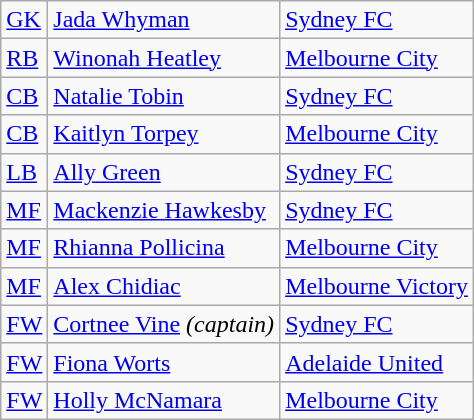<table class="wikitable">
<tr>
<td><a href='#'>GK</a></td>
<td> <a href='#'>Jada Whyman</a></td>
<td><a href='#'>Sydney FC</a></td>
</tr>
<tr>
<td><a href='#'>RB</a></td>
<td> <a href='#'>Winonah Heatley</a></td>
<td><a href='#'>Melbourne City</a></td>
</tr>
<tr>
<td><a href='#'>CB</a></td>
<td> <a href='#'>Natalie Tobin</a></td>
<td><a href='#'>Sydney FC</a></td>
</tr>
<tr>
<td><a href='#'>CB</a></td>
<td> <a href='#'>Kaitlyn Torpey</a></td>
<td><a href='#'>Melbourne City</a></td>
</tr>
<tr>
<td><a href='#'>LB</a></td>
<td> <a href='#'>Ally Green</a></td>
<td><a href='#'>Sydney FC</a></td>
</tr>
<tr>
<td><a href='#'>MF</a></td>
<td> <a href='#'>Mackenzie Hawkesby</a></td>
<td><a href='#'>Sydney FC</a></td>
</tr>
<tr>
<td><a href='#'>MF</a></td>
<td> <a href='#'>Rhianna Pollicina</a></td>
<td><a href='#'>Melbourne City</a></td>
</tr>
<tr>
<td><a href='#'>MF</a></td>
<td> <a href='#'>Alex Chidiac</a></td>
<td><a href='#'>Melbourne Victory</a></td>
</tr>
<tr>
<td><a href='#'>FW</a></td>
<td> <a href='#'>Cortnee Vine</a> <em>(captain)</em></td>
<td><a href='#'>Sydney FC</a></td>
</tr>
<tr>
<td><a href='#'>FW</a></td>
<td> <a href='#'>Fiona Worts</a></td>
<td><a href='#'>Adelaide United</a></td>
</tr>
<tr>
<td><a href='#'>FW</a></td>
<td> <a href='#'>Holly McNamara</a></td>
<td><a href='#'>Melbourne City</a></td>
</tr>
</table>
